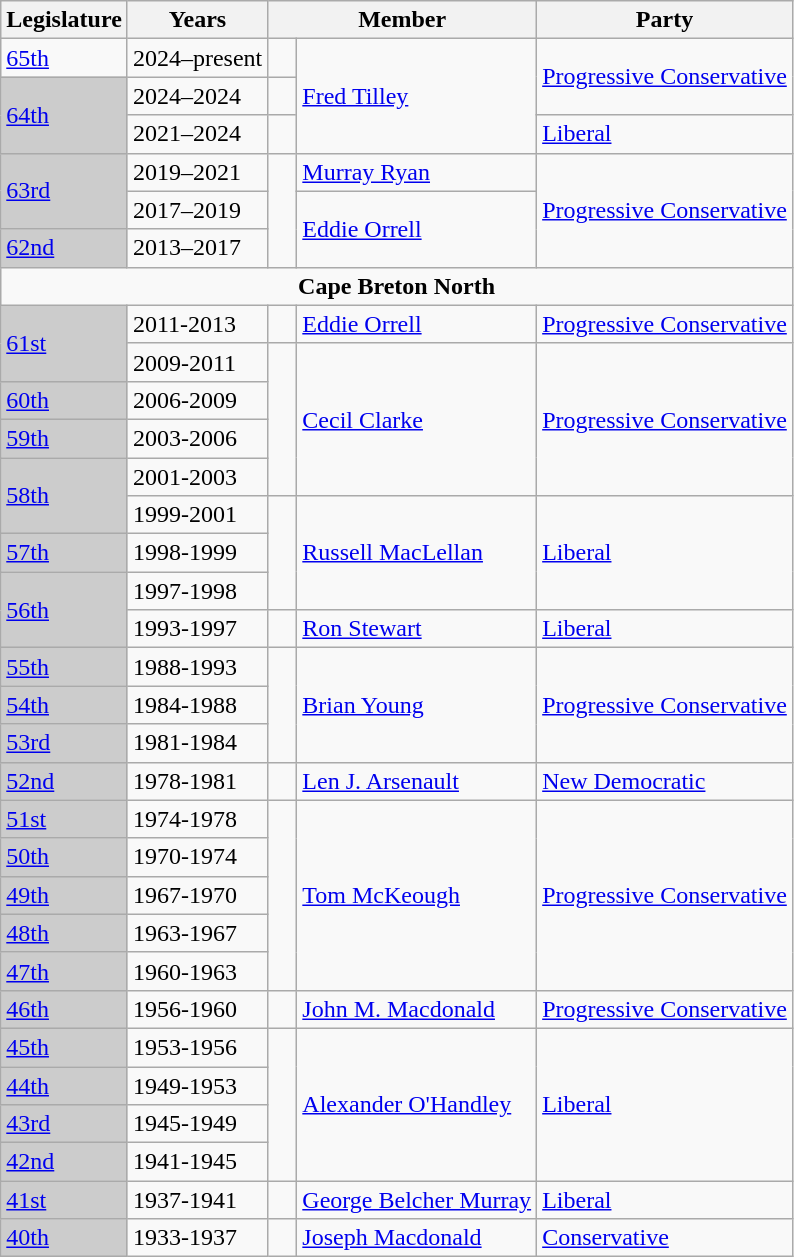<table class="wikitable">
<tr>
<th>Legislature</th>
<th>Years</th>
<th colspan="2">Member</th>
<th>Party</th>
</tr>
<tr>
<td><a href='#'>65th</a></td>
<td>2024–present</td>
<td></td>
<td rowspan="3"><a href='#'>Fred Tilley</a></td>
<td rowspan="2"><a href='#'>Progressive Conservative</a></td>
</tr>
<tr>
<td rowspan="2" bgcolor="CCCCCC"><a href='#'>64th</a></td>
<td>2024–2024</td>
<td></td>
</tr>
<tr>
<td>2021–2024</td>
<td></td>
<td><a href='#'>Liberal</a></td>
</tr>
<tr>
<td rowspan=2 bgcolor="CCCCCC"><a href='#'>63rd</a></td>
<td>2019–2021</td>
<td rowspan=3 ></td>
<td><a href='#'>Murray Ryan</a></td>
<td rowspan=3><a href='#'>Progressive Conservative</a></td>
</tr>
<tr>
<td>2017–2019</td>
<td rowspan=2><a href='#'>Eddie Orrell</a></td>
</tr>
<tr>
<td bgcolor="CCCCCC"><a href='#'>62nd</a></td>
<td>2013–2017</td>
</tr>
<tr>
<td colspan=5 align=center><strong>Cape Breton North</strong></td>
</tr>
<tr>
<td rowspan="2" bgcolor="CCCCCC"><a href='#'>61st</a></td>
<td>2011-2013</td>
<td></td>
<td><a href='#'>Eddie Orrell</a></td>
<td><a href='#'>Progressive Conservative</a></td>
</tr>
<tr>
<td>2009-2011</td>
<td rowspan="4" >   </td>
<td rowspan="4"><a href='#'>Cecil Clarke</a></td>
<td rowspan="4"><a href='#'>Progressive Conservative</a></td>
</tr>
<tr>
<td bgcolor="CCCCCC"><a href='#'>60th</a></td>
<td>2006-2009</td>
</tr>
<tr>
<td bgcolor="CCCCCC"><a href='#'>59th</a></td>
<td>2003-2006</td>
</tr>
<tr>
<td rowspan="2" bgcolor="CCCCCC"><a href='#'>58th</a></td>
<td>2001-2003</td>
</tr>
<tr>
<td>1999-2001</td>
<td rowspan="3" >   </td>
<td rowspan="3"><a href='#'>Russell MacLellan</a></td>
<td rowspan="3"><a href='#'>Liberal</a></td>
</tr>
<tr>
<td bgcolor="CCCCCC"><a href='#'>57th</a></td>
<td>1998-1999</td>
</tr>
<tr>
<td rowspan="2" bgcolor="CCCCCC"><a href='#'>56th</a></td>
<td>1997-1998</td>
</tr>
<tr>
<td>1993-1997</td>
<td>   </td>
<td><a href='#'>Ron Stewart</a></td>
<td><a href='#'>Liberal</a></td>
</tr>
<tr>
<td bgcolor="CCCCCC"><a href='#'>55th</a></td>
<td>1988-1993</td>
<td rowspan="3" >   </td>
<td rowspan="3"><a href='#'>Brian Young</a></td>
<td rowspan="3"><a href='#'>Progressive Conservative</a></td>
</tr>
<tr>
<td bgcolor="CCCCCC"><a href='#'>54th</a></td>
<td>1984-1988</td>
</tr>
<tr>
<td bgcolor="CCCCCC"><a href='#'>53rd</a></td>
<td>1981-1984</td>
</tr>
<tr>
<td bgcolor="CCCCCC"><a href='#'>52nd</a></td>
<td>1978-1981</td>
<td>   </td>
<td><a href='#'>Len J. Arsenault</a></td>
<td><a href='#'>New Democratic</a></td>
</tr>
<tr>
<td bgcolor="CCCCCC"><a href='#'>51st</a></td>
<td>1974-1978</td>
<td rowspan="5" >   </td>
<td rowspan="5"><a href='#'>Tom McKeough</a></td>
<td rowspan="5"><a href='#'>Progressive Conservative</a></td>
</tr>
<tr>
<td bgcolor="CCCCCC"><a href='#'>50th</a></td>
<td>1970-1974</td>
</tr>
<tr>
<td bgcolor="CCCCCC"><a href='#'>49th</a></td>
<td>1967-1970</td>
</tr>
<tr>
<td bgcolor="CCCCCC"><a href='#'>48th</a></td>
<td>1963-1967</td>
</tr>
<tr>
<td bgcolor="CCCCCC"><a href='#'>47th</a></td>
<td>1960-1963</td>
</tr>
<tr>
<td bgcolor="CCCCCC"><a href='#'>46th</a></td>
<td>1956-1960</td>
<td>   </td>
<td><a href='#'>John M. Macdonald</a></td>
<td><a href='#'>Progressive Conservative</a></td>
</tr>
<tr>
<td bgcolor="CCCCCC"><a href='#'>45th</a></td>
<td>1953-1956</td>
<td rowspan="4" >   </td>
<td rowspan="4"><a href='#'>Alexander O'Handley</a></td>
<td rowspan="4"><a href='#'>Liberal</a></td>
</tr>
<tr>
<td bgcolor="CCCCCC"><a href='#'>44th</a></td>
<td>1949-1953</td>
</tr>
<tr>
<td bgcolor="CCCCCC"><a href='#'>43rd</a></td>
<td>1945-1949</td>
</tr>
<tr>
<td bgcolor="CCCCCC"><a href='#'>42nd</a></td>
<td>1941-1945</td>
</tr>
<tr>
<td bgcolor="CCCCCC"><a href='#'>41st</a></td>
<td>1937-1941</td>
<td>   </td>
<td><a href='#'>George Belcher Murray</a></td>
<td><a href='#'>Liberal</a></td>
</tr>
<tr>
<td bgcolor="CCCCCC"><a href='#'>40th</a></td>
<td>1933-1937</td>
<td>   </td>
<td><a href='#'>Joseph Macdonald</a></td>
<td><a href='#'>Conservative</a></td>
</tr>
</table>
